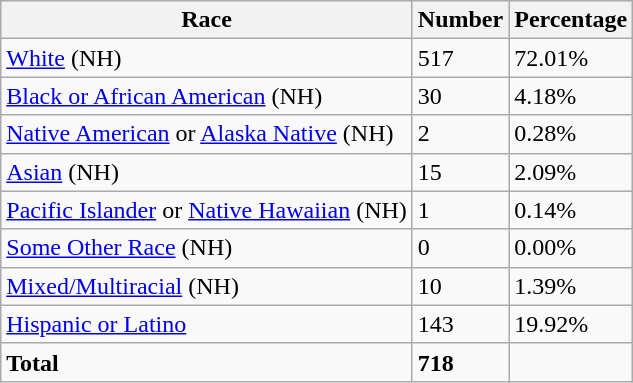<table class="wikitable">
<tr>
<th>Race</th>
<th>Number</th>
<th>Percentage</th>
</tr>
<tr>
<td><a href='#'>White</a> (NH)</td>
<td>517</td>
<td>72.01%</td>
</tr>
<tr>
<td><a href='#'>Black or African American</a> (NH)</td>
<td>30</td>
<td>4.18%</td>
</tr>
<tr>
<td><a href='#'>Native American</a> or <a href='#'>Alaska Native</a> (NH)</td>
<td>2</td>
<td>0.28%</td>
</tr>
<tr>
<td><a href='#'>Asian</a> (NH)</td>
<td>15</td>
<td>2.09%</td>
</tr>
<tr>
<td><a href='#'>Pacific Islander</a> or <a href='#'>Native Hawaiian</a> (NH)</td>
<td>1</td>
<td>0.14%</td>
</tr>
<tr>
<td><a href='#'>Some Other Race</a> (NH)</td>
<td>0</td>
<td>0.00%</td>
</tr>
<tr>
<td><a href='#'>Mixed/Multiracial</a> (NH)</td>
<td>10</td>
<td>1.39%</td>
</tr>
<tr>
<td><a href='#'>Hispanic or Latino</a></td>
<td>143</td>
<td>19.92%</td>
</tr>
<tr>
<td><strong>Total</strong></td>
<td><strong>718</strong></td>
</tr>
</table>
